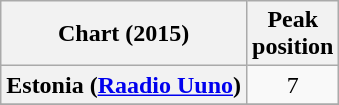<table class="wikitable sortable plainrowheaders">
<tr>
<th scope="col">Chart (2015)</th>
<th scope="col">Peak<br>position</th>
</tr>
<tr>
<th scope="row">Estonia (<a href='#'>Raadio Uuno</a>)</th>
<td align="center">7</td>
</tr>
<tr>
</tr>
</table>
